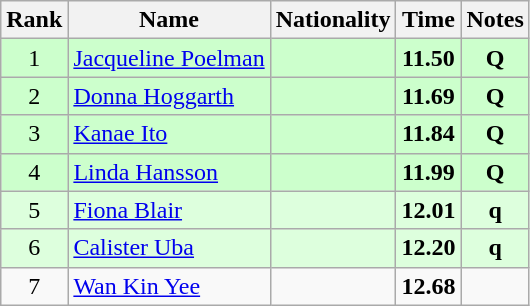<table class="wikitable sortable" style="text-align:center">
<tr>
<th>Rank</th>
<th>Name</th>
<th>Nationality</th>
<th>Time</th>
<th>Notes</th>
</tr>
<tr bgcolor=ccffcc>
<td>1</td>
<td align=left><a href='#'>Jacqueline Poelman</a></td>
<td align=left></td>
<td><strong>11.50</strong></td>
<td><strong>Q</strong></td>
</tr>
<tr bgcolor=ccffcc>
<td>2</td>
<td align=left><a href='#'>Donna Hoggarth</a></td>
<td align=left></td>
<td><strong>11.69</strong></td>
<td><strong>Q</strong></td>
</tr>
<tr bgcolor=ccffcc>
<td>3</td>
<td align=left><a href='#'>Kanae Ito</a></td>
<td align=left></td>
<td><strong>11.84</strong></td>
<td><strong>Q</strong></td>
</tr>
<tr bgcolor=ccffcc>
<td>4</td>
<td align=left><a href='#'>Linda Hansson</a></td>
<td align=left></td>
<td><strong>11.99</strong></td>
<td><strong>Q</strong></td>
</tr>
<tr bgcolor=ddffdd>
<td>5</td>
<td align=left><a href='#'>Fiona Blair</a></td>
<td align=left></td>
<td><strong>12.01</strong></td>
<td><strong>q</strong></td>
</tr>
<tr bgcolor=ddffdd>
<td>6</td>
<td align=left><a href='#'>Calister Uba</a></td>
<td align=left></td>
<td><strong>12.20</strong></td>
<td><strong>q</strong></td>
</tr>
<tr>
<td>7</td>
<td align=left><a href='#'>Wan Kin Yee</a></td>
<td align=left></td>
<td><strong>12.68</strong></td>
<td></td>
</tr>
</table>
